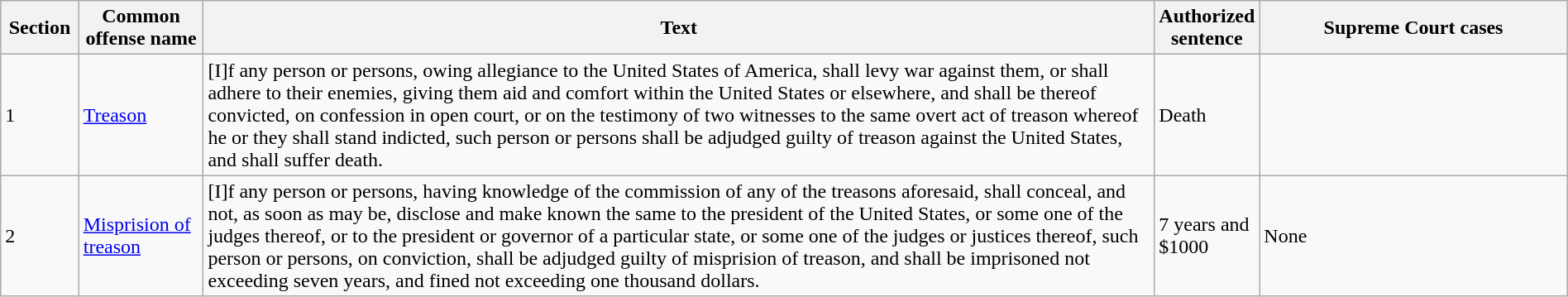<table class="wikitable" style="width:100%">
<tr>
<th scope=col width="5%">Section</th>
<th scope=col width="8%">Common offense name</th>
<th scope=col width="62%">Text</th>
<th scope=col widht="5%">Authorized sentence</th>
<th scope=col width="20%">Supreme Court cases</th>
</tr>
<tr>
<td>1</td>
<td><a href='#'>Treason</a></td>
<td>[I]f any person or persons, owing allegiance to the United States of America, shall levy war against them, or shall adhere to their enemies, giving them aid and comfort within the United States or elsewhere, and shall be thereof convicted, on confession in open court, or on the testimony of two witnesses to the same overt act of treason whereof he or they shall stand indicted, such person or persons shall be adjudged guilty of treason against the United States, and shall suffer death.</td>
<td>Death</td>
<td></td>
</tr>
<tr>
<td>2</td>
<td><a href='#'>Misprision of treason</a></td>
<td>[I]f any person or persons, having knowledge of the commission of any of the treasons aforesaid, shall conceal, and not, as soon as may be, disclose and make known the same to the president of the United States, or some one of the judges thereof, or to the president or governor of a particular state, or some one of the judges or justices thereof, such person or persons, on conviction, shall be adjudged guilty of misprision of treason, and shall be imprisoned not exceeding seven years, and fined not exceeding one thousand dollars.</td>
<td>7 years and $1000</td>
<td>None</td>
</tr>
</table>
